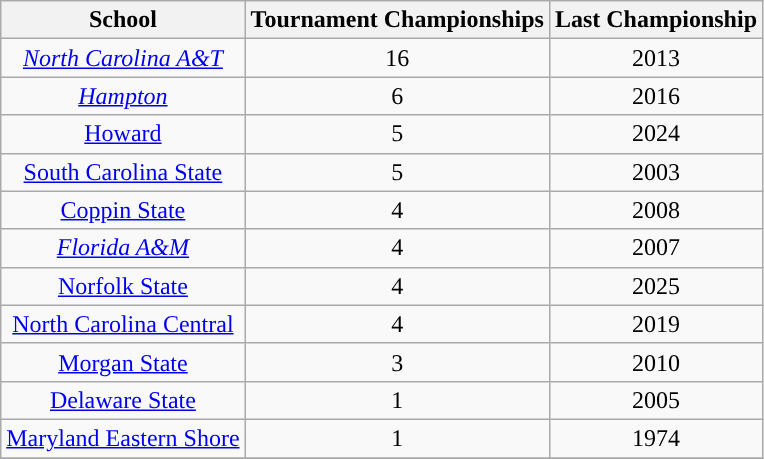<table class="wikitable sortable" style="text-align:center">
<tr>
<th width=px>School</th>
<th width=px>Tournament Championships</th>
<th width=px>Last Championship</th>
</tr>
<tr>
<td><em><a href='#'>North Carolina A&T</a></em></td>
<td>16</td>
<td>2013</td>
</tr>
<tr>
<td><em><a href='#'>Hampton</a></em></td>
<td>6</td>
<td>2016</td>
</tr>
<tr>
<td><a href='#'>Howard</a></td>
<td>5</td>
<td>2024</td>
</tr>
<tr>
<td><a href='#'>South Carolina State</a></td>
<td>5</td>
<td>2003</td>
</tr>
<tr>
<td><a href='#'>Coppin State</a></td>
<td>4</td>
<td>2008</td>
</tr>
<tr>
<td><em><a href='#'>Florida A&M</a></em></td>
<td>4</td>
<td>2007</td>
</tr>
<tr>
<td><a href='#'>Norfolk State</a></td>
<td>4</td>
<td>2025</td>
</tr>
<tr>
<td><a href='#'>North Carolina Central</a></td>
<td>4</td>
<td>2019</td>
</tr>
<tr>
<td><a href='#'>Morgan State</a></td>
<td>3</td>
<td>2010</td>
</tr>
<tr>
<td><a href='#'>Delaware State</a></td>
<td>1</td>
<td>2005</td>
</tr>
<tr>
<td><a href='#'>Maryland Eastern Shore</a></td>
<td>1</td>
<td>1974</td>
</tr>
<tr>
</tr>
</table>
